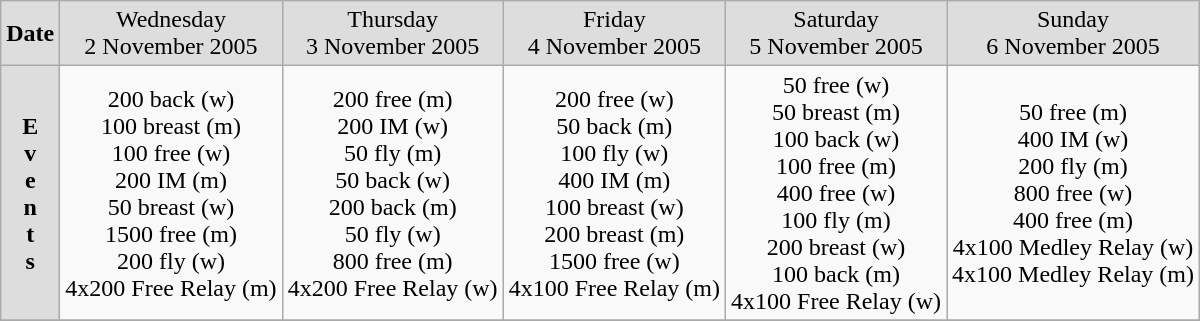<table class=wikitable style="text-align:center">
<tr bgcolor=#DDDDDD>
<td><strong>Date</strong></td>
<td>Wednesday <br> 2 November 2005</td>
<td>Thursday <br> 3 November 2005</td>
<td>Friday <br> 4 November 2005</td>
<td>Saturday <br> 5 November 2005</td>
<td>Sunday <br> 6 November 2005</td>
</tr>
<tr>
<td bgcolor=#DDDDDD><strong>E<br> v<br> e<br> n<br> t<br> s</strong></td>
<td>200 back (w) <br> 100 breast (m) <br> 100 free (w) <br> 200 IM (m) <br> 50 breast (w) <br> 1500 free (m) <br> 200 fly (w) <br> 4x200 Free Relay (m)</td>
<td>200 free (m) <br> 200 IM (w) <br> 50 fly (m) <br> 50 back (w) <br> 200 back (m) <br> 50 fly (w) <br> 800 free (m) <br> 4x200 Free Relay (w)</td>
<td>200 free (w) <br> 50 back (m) <br> 100 fly (w) <br> 400 IM (m) <br> 100 breast (w) <br> 200 breast (m) <br> 1500 free (w) <br> 4x100 Free Relay (m)</td>
<td>50 free (w) <br> 50 breast (m) <br> 100 back (w) <br> 100 free (m) <br> 400 free (w) <br> 100 fly (m) <br> 200 breast (w) <br> 100 back (m) <br> 4x100 Free Relay (w)</td>
<td>50 free (m) <br> 400 IM (w) <br> 200 fly (m) <br> 800 free (w) <br> 400 free (m) <br> 4x100 Medley Relay (w) <br> 4x100 Medley Relay (m)</td>
</tr>
<tr>
</tr>
</table>
